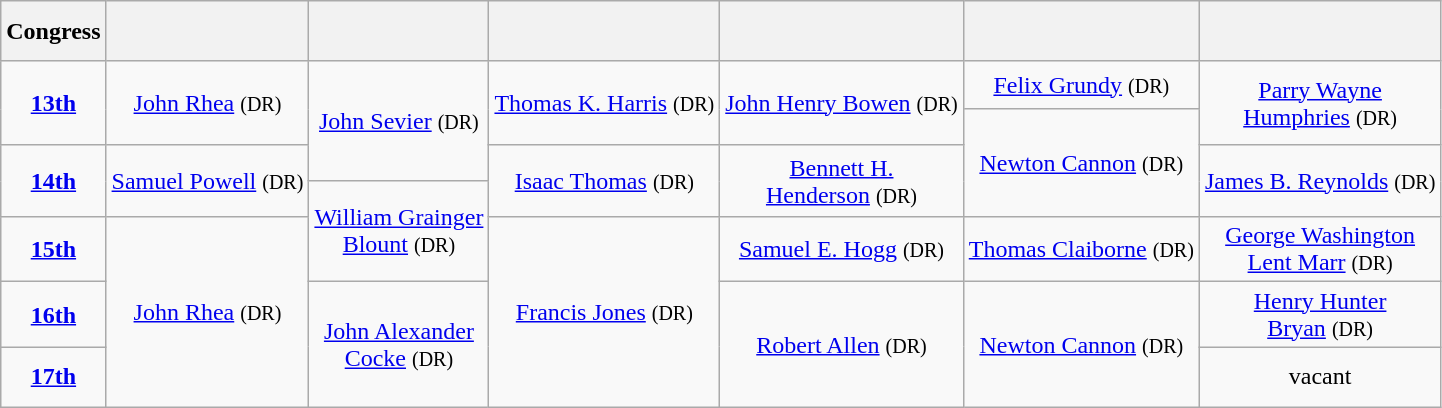<table class=wikitable style="text-align:center">
<tr style="height:2.5em">
<th>Congress</th>
<th></th>
<th></th>
<th></th>
<th></th>
<th></th>
<th></th>
</tr>
<tr style="height:2em">
<td rowspan=2 nowrap><strong><a href='#'>13th</a></strong> </td>
<td rowspan=2 ><a href='#'>John Rhea</a> <small>(DR)</small></td>
<td rowspan=3 ><a href='#'>John Sevier</a> <small>(DR)</small></td>
<td rowspan=2 ><a href='#'>Thomas K. Harris</a> <small>(DR)</small></td>
<td rowspan=2 ><a href='#'>John Henry Bowen</a> <small>(DR)</small></td>
<td><a href='#'>Felix Grundy</a> <small>(DR)</small></td>
<td rowspan=2 ><a href='#'>Parry Wayne<br>Humphries</a> <small>(DR)</small></td>
</tr>
<tr style="height:1.5em">
<td rowspan=3 ><a href='#'>Newton Cannon</a> <small>(DR)</small></td>
</tr>
<tr style="height:1.5em">
<td rowspan=2><strong><a href='#'>14th</a></strong> </td>
<td rowspan=2 ><a href='#'>Samuel Powell</a> <small>(DR)</small></td>
<td rowspan=2 ><a href='#'>Isaac Thomas</a> <small>(DR)</small></td>
<td rowspan=2 ><a href='#'>Bennett H.<br>Henderson</a> <small>(DR)</small></td>
<td rowspan=2 ><a href='#'>James B. Reynolds</a> <small>(DR)</small></td>
</tr>
<tr style="height:1.5em">
<td rowspan=2 ><a href='#'>William Grainger<br>Blount</a> <small>(DR)</small></td>
</tr>
<tr style="height:2.5em">
<td><strong><a href='#'>15th</a></strong> </td>
<td rowspan=3 ><a href='#'>John Rhea</a> <small>(DR)</small></td>
<td rowspan=3 ><a href='#'>Francis Jones</a> <small>(DR)</small></td>
<td><a href='#'>Samuel E. Hogg</a> <small>(DR)</small></td>
<td><a href='#'>Thomas Claiborne</a> <small>(DR)</small></td>
<td><a href='#'>George Washington<br>Lent Marr</a> <small>(DR)</small></td>
</tr>
<tr style="height:2.5em">
<td><strong><a href='#'>16th</a></strong> </td>
<td rowspan=2 ><a href='#'>John Alexander<br>Cocke</a> <small>(DR)</small></td>
<td rowspan=2 ><a href='#'>Robert Allen</a> <small>(DR)</small></td>
<td rowspan=2 ><a href='#'>Newton Cannon</a> <small>(DR)</small></td>
<td><a href='#'>Henry Hunter<br>Bryan</a> <small>(DR)</small></td>
</tr>
<tr style="height:2.5em">
<td><strong><a href='#'>17th</a></strong> </td>
<td>vacant</td>
</tr>
</table>
